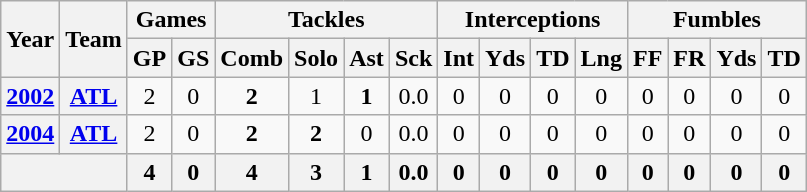<table class="wikitable" style="text-align:center">
<tr>
<th rowspan="2">Year</th>
<th rowspan="2">Team</th>
<th colspan="2">Games</th>
<th colspan="4">Tackles</th>
<th colspan="4">Interceptions</th>
<th colspan="4">Fumbles</th>
</tr>
<tr>
<th>GP</th>
<th>GS</th>
<th>Comb</th>
<th>Solo</th>
<th>Ast</th>
<th>Sck</th>
<th>Int</th>
<th>Yds</th>
<th>TD</th>
<th>Lng</th>
<th>FF</th>
<th>FR</th>
<th>Yds</th>
<th>TD</th>
</tr>
<tr>
<th><a href='#'>2002</a></th>
<th><a href='#'>ATL</a></th>
<td>2</td>
<td>0</td>
<td><strong>2</strong></td>
<td>1</td>
<td><strong>1</strong></td>
<td>0.0</td>
<td>0</td>
<td>0</td>
<td>0</td>
<td>0</td>
<td>0</td>
<td>0</td>
<td>0</td>
<td>0</td>
</tr>
<tr>
<th><a href='#'>2004</a></th>
<th><a href='#'>ATL</a></th>
<td>2</td>
<td>0</td>
<td><strong>2</strong></td>
<td><strong>2</strong></td>
<td>0</td>
<td>0.0</td>
<td>0</td>
<td>0</td>
<td>0</td>
<td>0</td>
<td>0</td>
<td>0</td>
<td>0</td>
<td>0</td>
</tr>
<tr>
<th colspan="2"></th>
<th>4</th>
<th>0</th>
<th>4</th>
<th>3</th>
<th>1</th>
<th>0.0</th>
<th>0</th>
<th>0</th>
<th>0</th>
<th>0</th>
<th>0</th>
<th>0</th>
<th>0</th>
<th>0</th>
</tr>
</table>
